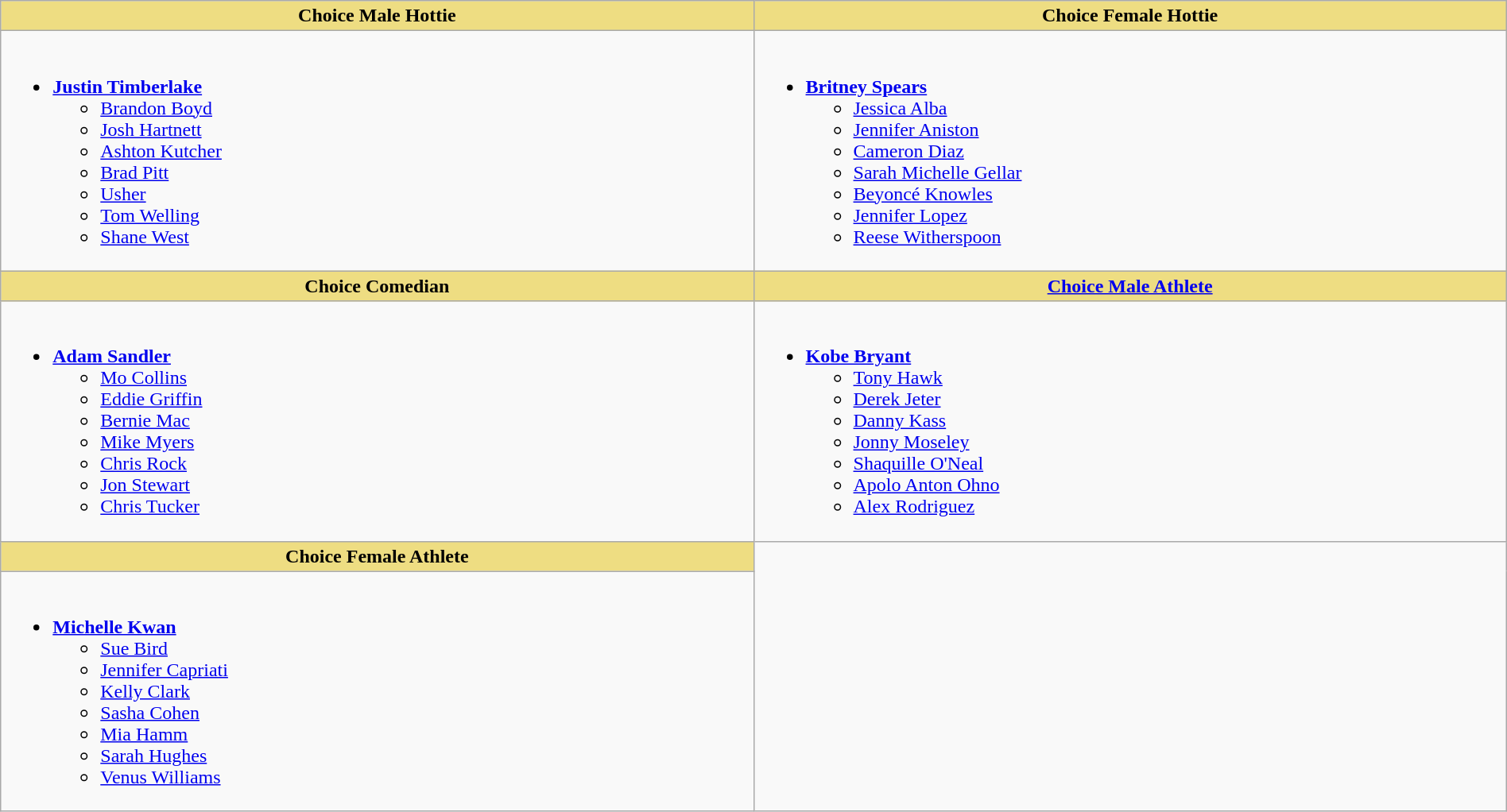<table class="wikitable" style="width:100%">
<tr>
<th style="background:#EEDD82; width:50%">Choice Male Hottie</th>
<th style="background:#EEDD82; width:50%">Choice Female Hottie</th>
</tr>
<tr>
<td valign="top"><br><ul><li><strong><a href='#'>Justin Timberlake</a></strong><ul><li><a href='#'>Brandon Boyd</a></li><li><a href='#'>Josh Hartnett</a></li><li><a href='#'>Ashton Kutcher</a></li><li><a href='#'>Brad Pitt</a></li><li><a href='#'>Usher</a></li><li><a href='#'>Tom Welling</a></li><li><a href='#'>Shane West</a></li></ul></li></ul></td>
<td valign="top"><br><ul><li><strong><a href='#'>Britney Spears</a></strong><ul><li><a href='#'>Jessica Alba</a></li><li><a href='#'>Jennifer Aniston</a></li><li><a href='#'>Cameron Diaz</a></li><li><a href='#'>Sarah Michelle Gellar</a></li><li><a href='#'>Beyoncé Knowles</a></li><li><a href='#'>Jennifer Lopez</a></li><li><a href='#'>Reese Witherspoon</a></li></ul></li></ul></td>
</tr>
<tr>
<th style="background:#EEDD82; width:50%">Choice Comedian</th>
<th style="background:#EEDD82; width:50%"><a href='#'>Choice Male Athlete</a></th>
</tr>
<tr>
<td valign="top"><br><ul><li><strong><a href='#'>Adam Sandler</a></strong><ul><li><a href='#'>Mo Collins</a></li><li><a href='#'>Eddie Griffin</a></li><li><a href='#'>Bernie Mac</a></li><li><a href='#'>Mike Myers</a></li><li><a href='#'>Chris Rock</a></li><li><a href='#'>Jon Stewart</a></li><li><a href='#'>Chris Tucker</a></li></ul></li></ul></td>
<td valign="top"><br><ul><li><strong><a href='#'>Kobe Bryant</a></strong><ul><li><a href='#'>Tony Hawk</a></li><li><a href='#'>Derek Jeter</a></li><li><a href='#'>Danny Kass</a></li><li><a href='#'>Jonny Moseley</a></li><li><a href='#'>Shaquille O'Neal</a></li><li><a href='#'>Apolo Anton Ohno</a></li><li><a href='#'>Alex Rodriguez</a></li></ul></li></ul></td>
</tr>
<tr>
<th style="background:#EEDD82;">Choice Female Athlete</th>
</tr>
<tr>
<td valign="top"><br><ul><li><strong><a href='#'>Michelle Kwan</a></strong><ul><li><a href='#'>Sue Bird</a></li><li><a href='#'>Jennifer Capriati</a></li><li><a href='#'>Kelly Clark</a></li><li><a href='#'>Sasha Cohen</a></li><li><a href='#'>Mia Hamm</a></li><li><a href='#'>Sarah Hughes</a></li><li><a href='#'>Venus Williams</a></li></ul></li></ul></td>
</tr>
</table>
